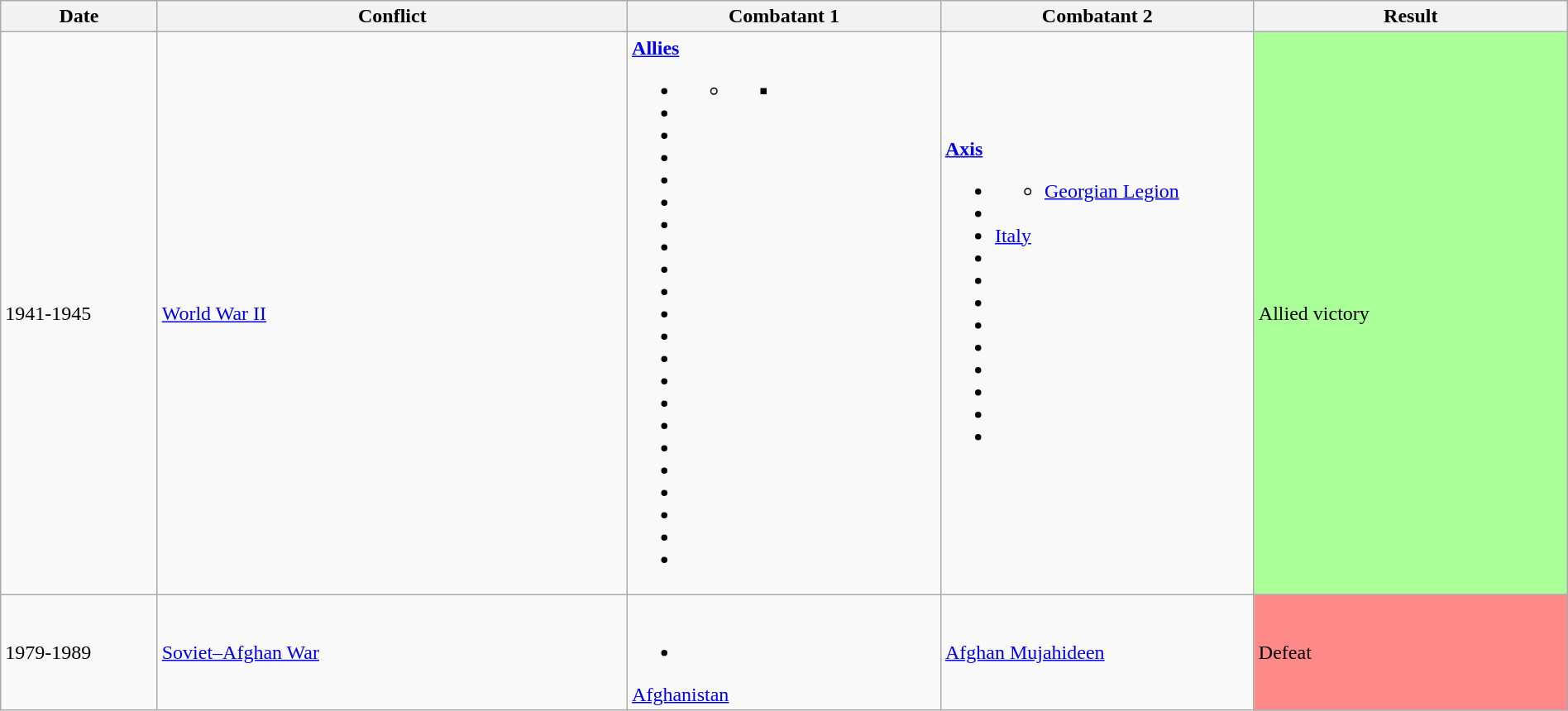<table class="wikitable" style="width:100%;">
<tr>
<th style="width:10%;">Date</th>
<th style="width:30%;">Conflict</th>
<th style="width:20%;">Combatant 1</th>
<th style="width:20%;">Combatant 2</th>
<th style="width:20%;">Result</th>
</tr>
<tr>
<td>1941-1945</td>
<td><a href='#'>World War II</a></td>
<td><strong><a href='#'>Allies</a></strong><br><ul><li><ul><li><ul><li></li></ul></li></ul></li><li></li><li></li><li></li><li></li><li></li><li></li><li></li><li></li><li></li><li></li><li></li><li></li><li></li><li></li><li></li><li></li><li></li><li></li><li></li><li></li><li></li></ul></td>
<td><strong><a href='#'>Axis</a></strong><br><ul><li><ul><li> <a href='#'>Georgian Legion</a></li></ul></li><li></li><li>  <a href='#'>Italy</a></li><li></li><li></li><li></li><li></li><li></li><li></li><li></li><li></li><li></li></ul><br>
</td>
<td style="background:#AF9">Allied victory</td>
</tr>
<tr>
<td>1979-1989</td>
<td><a href='#'>Soviet–Afghan War</a></td>
<td><br><ul><li></li></ul> <a href='#'>Afghanistan</a></td>
<td> <a href='#'>Afghan Mujahideen</a></td>
<td style="background:#F88">Defeat</td>
</tr>
</table>
